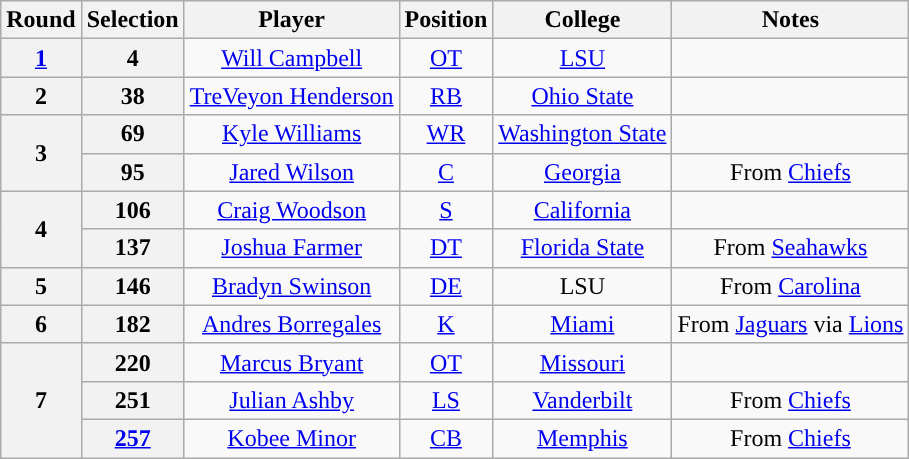<table class="wikitable" style="text-align:center">
<tr>
<th>Round</th>
<th>Selection</th>
<th>Player</th>
<th>Position</th>
<th>College</th>
<th>Notes</th>
</tr>
<tr>
<th><a href='#'>1</a></th>
<th>4</th>
<td><a href='#'>Will Campbell</a></td>
<td><a href='#'>OT</a></td>
<td><a href='#'>LSU</a></td>
<td></td>
</tr>
<tr>
<th>2</th>
<th>38</th>
<td><a href='#'>TreVeyon Henderson</a></td>
<td><a href='#'>RB</a></td>
<td><a href='#'>Ohio State</a></td>
<td></td>
</tr>
<tr>
<th rowspan=2>3</th>
<th>69</th>
<td><a href='#'>Kyle Williams</a></td>
<td><a href='#'>WR</a></td>
<td><a href='#'>Washington State</a></td>
<td></td>
</tr>
<tr>
<th>95</th>
<td><a href='#'>Jared Wilson</a></td>
<td><a href='#'>C</a></td>
<td><a href='#'>Georgia</a></td>
<td>From <a href='#'>Chiefs</a></td>
</tr>
<tr>
<th rowspan=2>4</th>
<th>106</th>
<td><a href='#'>Craig Woodson</a></td>
<td><a href='#'>S</a></td>
<td><a href='#'>California</a></td>
<td></td>
</tr>
<tr>
<th>137</th>
<td><a href='#'>Joshua Farmer</a></td>
<td><a href='#'>DT</a></td>
<td><a href='#'>Florida State</a></td>
<td>From <a href='#'>Seahawks</a></td>
</tr>
<tr>
<th>5</th>
<th>146</th>
<td><a href='#'>Bradyn Swinson</a></td>
<td><a href='#'>DE</a></td>
<td>LSU</td>
<td>From <a href='#'>Carolina</a></td>
</tr>
<tr>
<th>6</th>
<th>182</th>
<td><a href='#'>Andres Borregales</a></td>
<td><a href='#'>K</a></td>
<td><a href='#'>Miami</a></td>
<td>From <a href='#'>Jaguars</a> via <a href='#'>Lions</a></td>
</tr>
<tr>
<th rowspan="5">7</th>
<th>220</th>
<td><a href='#'>Marcus Bryant</a></td>
<td><a href='#'>OT</a></td>
<td><a href='#'>Missouri</a></td>
<td></td>
</tr>
<tr>
<th>251</th>
<td><a href='#'>Julian Ashby</a></td>
<td><a href='#'>LS</a></td>
<td><a href='#'>Vanderbilt</a></td>
<td>From <a href='#'>Chiefs</a></td>
</tr>
<tr>
<th><a href='#'>257</a></th>
<td><a href='#'>Kobee Minor</a></td>
<td><a href='#'>CB</a></td>
<td><a href='#'>Memphis</a></td>
<td>From <a href='#'>Chiefs</a></td>
</tr>
</table>
